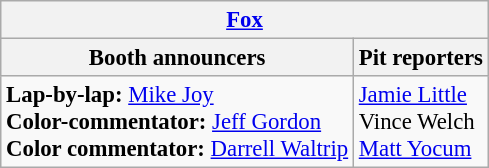<table class="wikitable" style="font-size: 95%">
<tr>
<th colspan="2"><a href='#'>Fox</a></th>
</tr>
<tr>
<th>Booth announcers</th>
<th>Pit reporters</th>
</tr>
<tr>
<td><strong>Lap-by-lap:</strong> <a href='#'>Mike Joy</a><br><strong>Color-commentator:</strong> <a href='#'>Jeff Gordon</a><br><strong>Color commentator:</strong> <a href='#'>Darrell Waltrip</a></td>
<td><a href='#'>Jamie Little</a><br>Vince Welch<br><a href='#'>Matt Yocum</a></td>
</tr>
</table>
